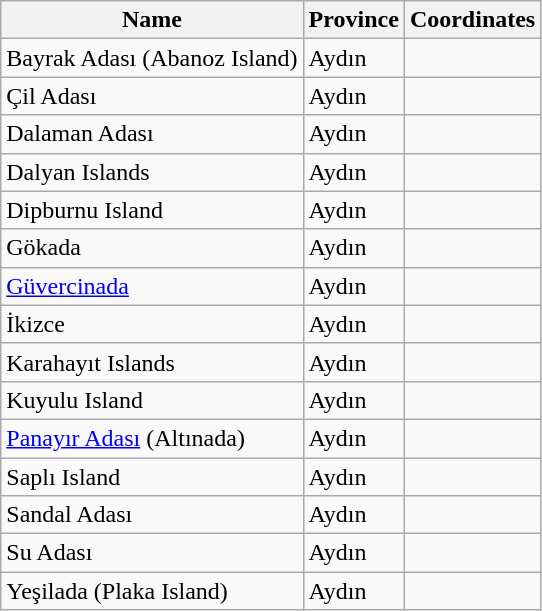<table class="wikitable sortable plainrowheaders">
<tr>
<th>Name</th>
<th>Province</th>
<th>Coordinates</th>
</tr>
<tr>
<td>Bayrak Adası (Abanoz Island)</td>
<td>Aydın</td>
<td></td>
</tr>
<tr>
<td>Çil Adası</td>
<td>Aydın</td>
<td></td>
</tr>
<tr>
<td>Dalaman Adası</td>
<td>Aydın</td>
<td></td>
</tr>
<tr>
<td>Dalyan Islands</td>
<td>Aydın</td>
<td></td>
</tr>
<tr>
<td>Dipburnu Island</td>
<td>Aydın</td>
<td></td>
</tr>
<tr>
<td>Gökada</td>
<td>Aydın</td>
<td></td>
</tr>
<tr>
<td><a href='#'>Güvercinada</a></td>
<td>Aydın</td>
<td></td>
</tr>
<tr>
<td>İkizce</td>
<td>Aydın</td>
<td></td>
</tr>
<tr>
<td>Karahayıt Islands</td>
<td>Aydın</td>
<td></td>
</tr>
<tr>
<td>Kuyulu Island</td>
<td>Aydın</td>
<td></td>
</tr>
<tr>
<td><a href='#'>Panayır Adası</a> (Altınada)</td>
<td>Aydın</td>
<td></td>
</tr>
<tr>
<td>Saplı Island</td>
<td>Aydın</td>
<td></td>
</tr>
<tr>
<td>Sandal Adası</td>
<td>Aydın</td>
<td></td>
</tr>
<tr>
<td>Su Adası</td>
<td>Aydın</td>
<td></td>
</tr>
<tr>
<td>Yeşilada (Plaka Island)</td>
<td>Aydın</td>
<td></td>
</tr>
</table>
